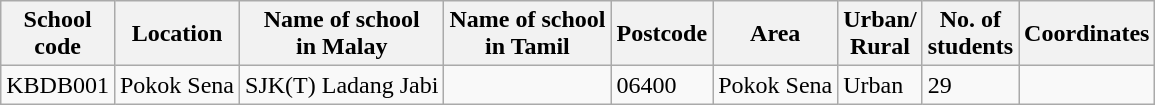<table class="wikitable sortable">
<tr>
<th>School<br>code</th>
<th>Location</th>
<th>Name of school<br>in Malay</th>
<th>Name of school<br>in Tamil</th>
<th>Postcode</th>
<th>Area</th>
<th>Urban/<br>Rural</th>
<th>No. of<br>students</th>
<th>Coordinates</th>
</tr>
<tr>
<td>KBDB001</td>
<td>Pokok Sena</td>
<td>SJK(T) Ladang Jabi</td>
<td></td>
<td>06400</td>
<td>Pokok Sena</td>
<td>Urban</td>
<td>29</td>
<td></td>
</tr>
</table>
